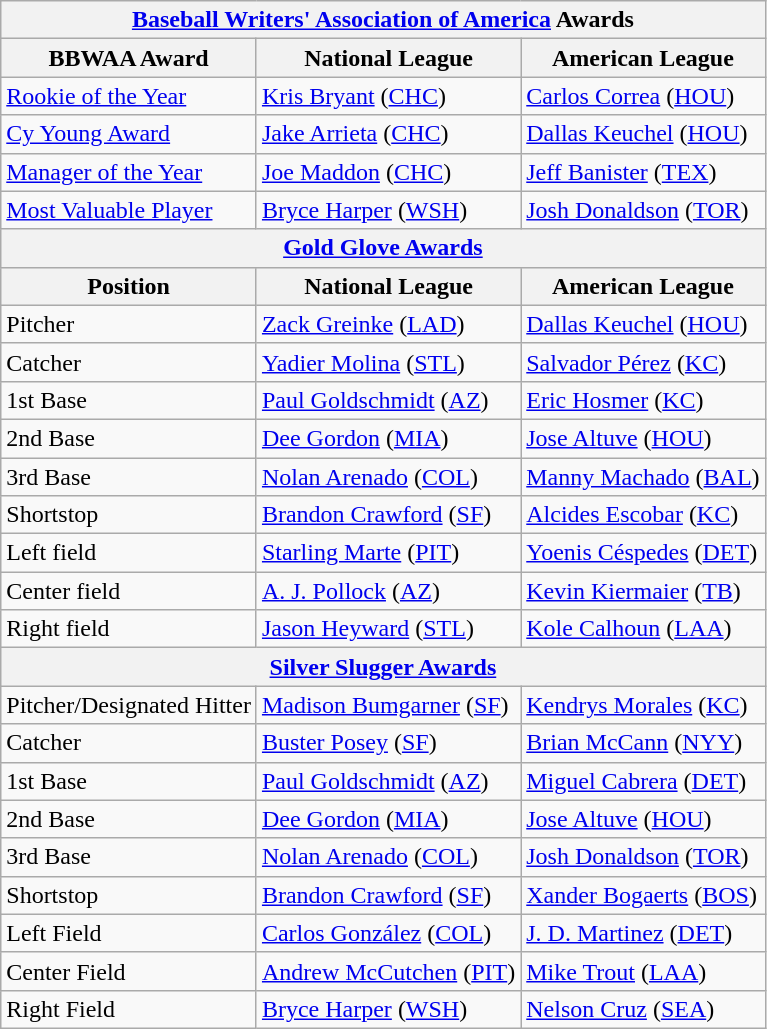<table class="wikitable">
<tr>
<th colspan="9"><a href='#'>Baseball Writers' Association of America</a> Awards</th>
</tr>
<tr>
<th>BBWAA Award</th>
<th>National League</th>
<th>American League</th>
</tr>
<tr>
<td><a href='#'>Rookie of the Year</a></td>
<td><a href='#'>Kris Bryant</a> (<a href='#'>CHC</a>)</td>
<td><a href='#'>Carlos Correa</a> (<a href='#'>HOU</a>)</td>
</tr>
<tr>
<td><a href='#'>Cy Young Award</a></td>
<td><a href='#'>Jake Arrieta</a> (<a href='#'>CHC</a>)</td>
<td><a href='#'>Dallas Keuchel</a> (<a href='#'>HOU</a>)</td>
</tr>
<tr>
<td><a href='#'>Manager of the Year</a></td>
<td><a href='#'>Joe Maddon</a> (<a href='#'>CHC</a>)</td>
<td><a href='#'>Jeff Banister</a> (<a href='#'>TEX</a>)</td>
</tr>
<tr>
<td><a href='#'>Most Valuable Player</a></td>
<td><a href='#'>Bryce Harper</a> (<a href='#'>WSH</a>)</td>
<td><a href='#'>Josh Donaldson</a> (<a href='#'>TOR</a>)</td>
</tr>
<tr>
<th colspan="9"><a href='#'>Gold Glove Awards</a></th>
</tr>
<tr>
<th>Position</th>
<th>National League</th>
<th>American League</th>
</tr>
<tr>
<td>Pitcher</td>
<td><a href='#'>Zack Greinke</a> (<a href='#'>LAD</a>)</td>
<td><a href='#'>Dallas Keuchel</a> (<a href='#'>HOU</a>)</td>
</tr>
<tr>
<td>Catcher</td>
<td><a href='#'>Yadier Molina</a> (<a href='#'>STL</a>)</td>
<td><a href='#'>Salvador Pérez</a> (<a href='#'>KC</a>)</td>
</tr>
<tr>
<td>1st Base</td>
<td><a href='#'>Paul Goldschmidt</a> (<a href='#'>AZ</a>)</td>
<td><a href='#'>Eric Hosmer</a> (<a href='#'>KC</a>)</td>
</tr>
<tr>
<td>2nd Base</td>
<td><a href='#'>Dee Gordon</a> (<a href='#'>MIA</a>)</td>
<td><a href='#'>Jose Altuve</a> (<a href='#'>HOU</a>)</td>
</tr>
<tr>
<td>3rd Base</td>
<td><a href='#'>Nolan Arenado</a> (<a href='#'>COL</a>)</td>
<td><a href='#'>Manny Machado</a> (<a href='#'>BAL</a>)</td>
</tr>
<tr>
<td>Shortstop</td>
<td><a href='#'>Brandon Crawford</a> (<a href='#'>SF</a>)</td>
<td><a href='#'>Alcides Escobar</a> (<a href='#'>KC</a>)</td>
</tr>
<tr>
<td>Left field</td>
<td><a href='#'>Starling Marte</a> (<a href='#'>PIT</a>)</td>
<td><a href='#'>Yoenis Céspedes</a> (<a href='#'>DET</a>)</td>
</tr>
<tr>
<td>Center field</td>
<td><a href='#'>A. J. Pollock</a> (<a href='#'>AZ</a>)</td>
<td><a href='#'>Kevin Kiermaier</a> (<a href='#'>TB</a>)</td>
</tr>
<tr>
<td>Right field</td>
<td><a href='#'>Jason Heyward</a> (<a href='#'>STL</a>)</td>
<td><a href='#'>Kole Calhoun</a> (<a href='#'>LAA</a>)</td>
</tr>
<tr>
<th colspan="9"><a href='#'>Silver Slugger Awards</a></th>
</tr>
<tr>
<td>Pitcher/Designated Hitter</td>
<td><a href='#'>Madison Bumgarner</a> (<a href='#'>SF</a>)</td>
<td><a href='#'>Kendrys Morales</a> (<a href='#'>KC</a>)</td>
</tr>
<tr>
<td>Catcher</td>
<td><a href='#'>Buster Posey</a> (<a href='#'>SF</a>)</td>
<td><a href='#'>Brian McCann</a> (<a href='#'>NYY</a>)</td>
</tr>
<tr>
<td>1st Base</td>
<td><a href='#'>Paul Goldschmidt</a> (<a href='#'>AZ</a>)</td>
<td><a href='#'>Miguel Cabrera</a> (<a href='#'>DET</a>)</td>
</tr>
<tr>
<td>2nd Base</td>
<td><a href='#'>Dee Gordon</a> (<a href='#'>MIA</a>)</td>
<td><a href='#'>Jose Altuve</a> (<a href='#'>HOU</a>)</td>
</tr>
<tr>
<td>3rd Base</td>
<td><a href='#'>Nolan Arenado</a> (<a href='#'>COL</a>)</td>
<td><a href='#'>Josh Donaldson</a> (<a href='#'>TOR</a>)</td>
</tr>
<tr>
<td>Shortstop</td>
<td><a href='#'>Brandon Crawford</a> (<a href='#'>SF</a>)</td>
<td><a href='#'>Xander Bogaerts</a> (<a href='#'>BOS</a>)</td>
</tr>
<tr>
<td>Left Field</td>
<td><a href='#'>Carlos González</a> (<a href='#'>COL</a>)</td>
<td><a href='#'>J. D. Martinez</a> (<a href='#'>DET</a>)</td>
</tr>
<tr>
<td>Center Field</td>
<td><a href='#'>Andrew McCutchen</a> (<a href='#'>PIT</a>)</td>
<td><a href='#'>Mike Trout</a> (<a href='#'>LAA</a>)</td>
</tr>
<tr>
<td>Right Field</td>
<td><a href='#'>Bryce Harper</a> (<a href='#'>WSH</a>)</td>
<td><a href='#'>Nelson Cruz</a> (<a href='#'>SEA</a>)</td>
</tr>
</table>
